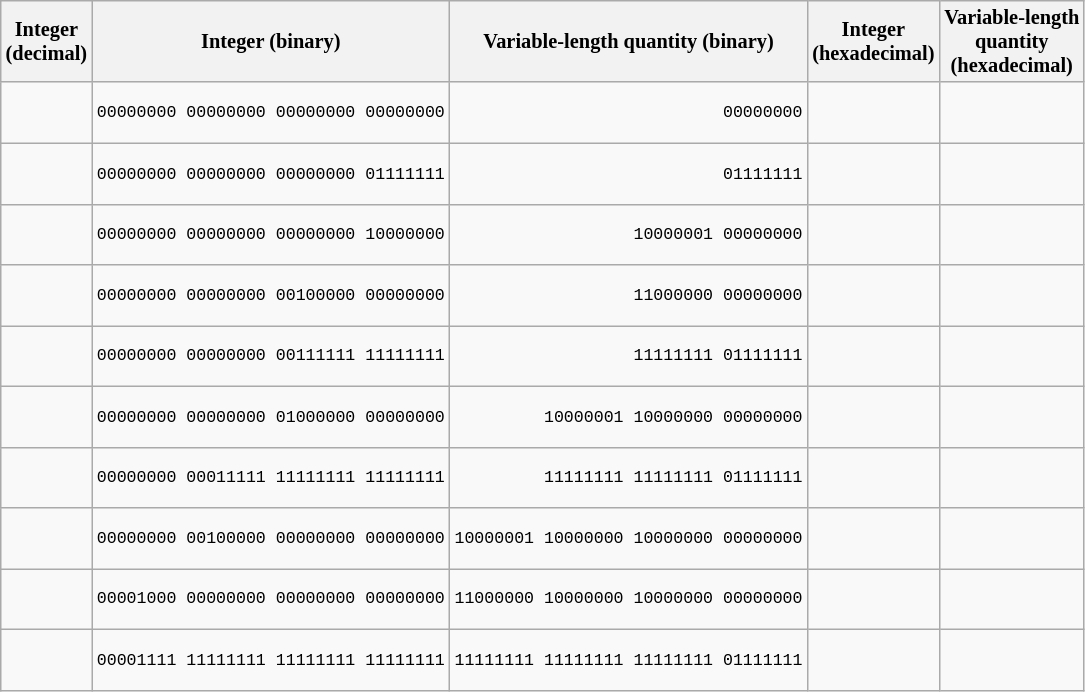<table class="wikitable col1right col5right" style="font-size:85%">
<tr>
<th>Integer<br>(decimal)</th>
<th>Integer (binary)</th>
<th>Variable-length quantity (binary)</th>
<th>Integer<br>(hexadecimal)</th>
<th>Variable-length<br>quantity<br>(hexadecimal)</th>
</tr>
<tr>
<td></td>
<td><pre>00000000 00000000 00000000 00000000</pre></td>
<td><pre>                           00000000</pre></td>
<td></td>
<td></td>
</tr>
<tr>
<td></td>
<td><pre>00000000 00000000 00000000 01111111</pre></td>
<td><pre>                           01111111</pre></td>
<td></td>
<td></td>
</tr>
<tr>
<td></td>
<td><pre>00000000 00000000 00000000 10000000</pre></td>
<td><pre>                  10000001 00000000</pre></td>
<td></td>
<td></td>
</tr>
<tr>
<td></td>
<td><pre>00000000 00000000 00100000 00000000</pre></td>
<td><pre>                  11000000 00000000</pre></td>
<td></td>
<td></td>
</tr>
<tr>
<td></td>
<td><pre>00000000 00000000 00111111 11111111</pre></td>
<td><pre>                  11111111 01111111</pre></td>
<td></td>
<td></td>
</tr>
<tr>
<td></td>
<td><pre>00000000 00000000 01000000 00000000</pre></td>
<td><pre>         10000001 10000000 00000000</pre></td>
<td></td>
<td></td>
</tr>
<tr>
<td></td>
<td><pre>00000000 00011111 11111111 11111111</pre></td>
<td><pre>         11111111 11111111 01111111</pre></td>
<td></td>
<td></td>
</tr>
<tr>
<td></td>
<td><pre>00000000 00100000 00000000 00000000</pre></td>
<td><pre>10000001 10000000 10000000 00000000</pre></td>
<td></td>
<td></td>
</tr>
<tr>
<td></td>
<td><pre>00001000 00000000 00000000 00000000</pre></td>
<td><pre>11000000 10000000 10000000 00000000</pre></td>
<td></td>
<td></td>
</tr>
<tr>
<td></td>
<td><pre>00001111 11111111 11111111 11111111</pre></td>
<td><pre>11111111 11111111 11111111 01111111</pre></td>
<td></td>
<td></td>
</tr>
</table>
